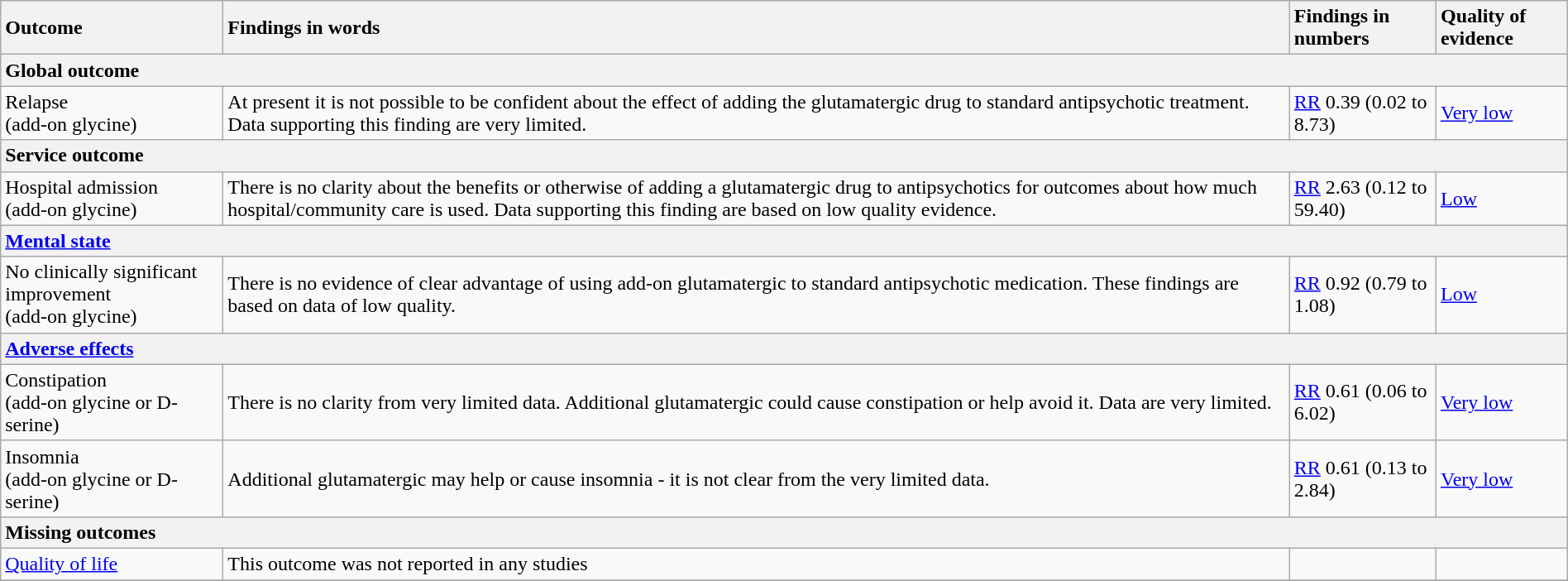<table class="wikitable collapsible" style="width:100%;">
<tr>
<th scope="col" style="text-align: left;">Outcome</th>
<th scope="col" style="text-align: left;">Findings in words</th>
<th scope="col" style="text-align: left;">Findings in numbers</th>
<th scope="col" style="text-align: left;">Quality of evidence</th>
</tr>
<tr>
<th colspan="4" style="text-align: left;">Global outcome</th>
</tr>
<tr>
<td>Relapse<br>(add-on glycine)</td>
<td>At present it is not possible to be confident about the effect of adding the glutamatergic drug to standard antipsychotic treatment. Data supporting this finding are very limited.</td>
<td><a href='#'>RR</a> 0.39 (0.02 to 8.73)</td>
<td><a href='#'>Very low</a></td>
</tr>
<tr>
<th colspan="4" style="text-align: left;">Service outcome</th>
</tr>
<tr>
<td>Hospital admission<br>(add-on glycine)</td>
<td>There is no clarity about the benefits or otherwise of adding a glutamatergic drug to antipsychotics for outcomes about how much hospital/community care is used. Data supporting this finding are based on low quality evidence.</td>
<td><a href='#'>RR</a> 2.63 (0.12 to 59.40)</td>
<td><a href='#'>Low</a></td>
</tr>
<tr>
<th colspan="4" style="text-align: left;"><a href='#'>Mental state</a></th>
</tr>
<tr>
<td>No clinically significant improvement<br>(add-on glycine)</td>
<td>There is no evidence of clear advantage of using add-on glutamatergic to standard antipsychotic medication. These findings are based on data of low quality.</td>
<td><a href='#'>RR</a> 0.92 (0.79 to 1.08)</td>
<td><a href='#'>Low</a></td>
</tr>
<tr>
<th colspan="4" style="text-align: left;"><a href='#'>Adverse effects</a></th>
</tr>
<tr>
<td>Constipation<br>(add-on glycine or D-serine)</td>
<td>There is no clarity from very limited data. Additional glutamatergic could cause constipation or help avoid it. Data are very limited.</td>
<td><a href='#'>RR</a> 0.61 (0.06 to 6.02)</td>
<td><a href='#'>Very low</a></td>
</tr>
<tr>
<td>Insomnia<br>(add-on glycine or D-serine)</td>
<td>Additional glutamatergic may help or cause insomnia - it is not clear from the very limited data.</td>
<td><a href='#'>RR</a> 0.61 (0.13 to 2.84)</td>
<td><a href='#'>Very low</a></td>
</tr>
<tr>
<th colspan="4" style="text-align: left;">Missing outcomes</th>
</tr>
<tr>
<td><a href='#'>Quality of life</a></td>
<td>This outcome was not reported in any studies</td>
<td></td>
<td></td>
</tr>
<tr>
</tr>
</table>
